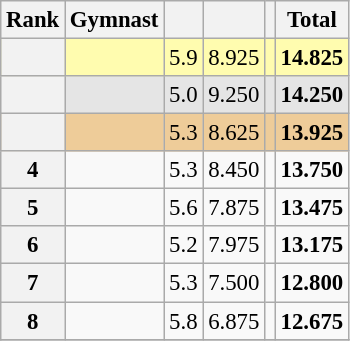<table class="wikitable sortable" style="text-align:center; font-size:95%">
<tr>
<th scope=col>Rank</th>
<th scope=col>Gymnast</th>
<th scope=col></th>
<th scope=col></th>
<th scope=col></th>
<th scope=col>Total</th>
</tr>
<tr bgcolor=fffcaf>
<th scope=row style="text-align:center"></th>
<td align=left></td>
<td>5.9</td>
<td>8.925</td>
<td></td>
<td><strong>14.825</strong></td>
</tr>
<tr bgcolor=e5e5e5>
<th scope=row style="text-align:center"></th>
<td align=left></td>
<td>5.0</td>
<td>9.250</td>
<td></td>
<td><strong>14.250</strong></td>
</tr>
<tr bgcolor=eecc99>
<th scope=row style="text-align:center"></th>
<td align=left></td>
<td>5.3</td>
<td>8.625</td>
<td></td>
<td><strong>13.925</strong></td>
</tr>
<tr>
<th scope=row style="text-align:center">4</th>
<td align=left></td>
<td>5.3</td>
<td>8.450</td>
<td></td>
<td><strong>13.750</strong></td>
</tr>
<tr>
<th scope=row style="text-align:center">5</th>
<td align=left></td>
<td>5.6</td>
<td>7.875</td>
<td></td>
<td><strong>13.475</strong></td>
</tr>
<tr>
<th scope=row style="text-align:center">6</th>
<td align=left></td>
<td>5.2</td>
<td>7.975</td>
<td></td>
<td><strong>13.175</strong></td>
</tr>
<tr>
<th scope=row style="text-align:center">7</th>
<td align=left></td>
<td>5.3</td>
<td>7.500</td>
<td></td>
<td><strong>12.800</strong></td>
</tr>
<tr>
<th scope=row style="text-align:center">8</th>
<td align=left></td>
<td>5.8</td>
<td>6.875</td>
<td></td>
<td><strong>12.675</strong></td>
</tr>
<tr>
</tr>
</table>
